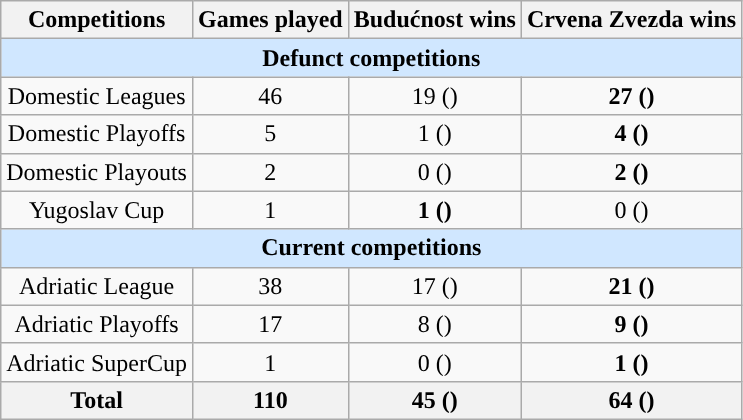<table class="wikitable sortable" style="text-align:center">
<tr>
<th>Competitions</th>
<th>Games played</th>
<th>Budućnost wins</th>
<th>Crvena Zvezda wins</th>
</tr>
<tr style="text-align:center;" bgcolor=#D0E7FF>
<td colspan="4"><strong>Defunct competitions</strong></td>
</tr>
<tr>
<td>Domestic Leagues</td>
<td>46</td>
<td>19 ()</td>
<td><strong>27 ()</strong></td>
</tr>
<tr>
<td>Domestic Playoffs</td>
<td>5</td>
<td>1 ()</td>
<td><strong>4 ()</strong></td>
</tr>
<tr>
<td>Domestic Playouts</td>
<td>2</td>
<td>0 ()</td>
<td><strong>2 ()</strong></td>
</tr>
<tr>
<td>Yugoslav Cup</td>
<td>1</td>
<td><strong>1 ()</strong></td>
<td>0 ()</td>
</tr>
<tr style="text-align:center;" bgcolor=#D0E7FF>
<td colspan="5"><strong>Current competitions</strong></td>
</tr>
<tr>
<td>Adriatic League</td>
<td>38</td>
<td>17 ()</td>
<td><strong>21 ()</strong></td>
</tr>
<tr>
<td>Adriatic Playoffs</td>
<td>17</td>
<td>8 ()</td>
<td><strong>9 ()</strong></td>
</tr>
<tr>
<td>Adriatic SuperCup</td>
<td>1</td>
<td>0 ()</td>
<td><strong>1 ()</strong></td>
</tr>
<tr>
<th>Total</th>
<th>110</th>
<th>45 ()</th>
<th>64 ()</th>
</tr>
</table>
